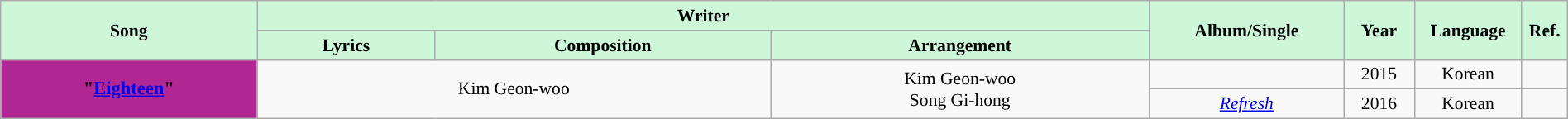<table class="wikitable" style="margin:0.5em auto; clear:both; font-size:.9em; text-align:center; width:100%">
<tr>
<th rowspan="2" style="width:200px; background:#CEF6D8;">Song</th>
<th colspan="3" style="width:900px; background:#CEF6D8;">Writer</th>
<th rowspan="2" style="width:150px; background:#CEF6D8;">Album/Single</th>
<th rowspan="2" style="width:50px; background:#CEF6D8;">Year</th>
<th rowspan="2" style="width:80px; background:#CEF6D8;">Language</th>
<th rowspan="2" style="width:30px; background:#CEF6D8;">Ref.</th>
</tr>
<tr>
<th style=background:#CEF6D8;">Lyrics</th>
<th style=background:#CEF6D8;">Composition</th>
<th style=background:#CEF6D8;">Arrangement</th>
</tr>
<tr>
<th rowspan="2" scope="row" style="background-color:#B02693; font-size:15px;">"<strong><a href='#'>Eighteen</a></strong>" </th>
<td rowspan="2" colspan="2">Kim Geon-woo</td>
<td rowspan="2">Kim Geon-woo<br> Song Gi-hong</td>
<td></td>
<td>2015</td>
<td>Korean</td>
<td></td>
</tr>
<tr>
<td><em><a href='#'>Refresh</a></em></td>
<td>2016</td>
<td>Korean</td>
<td></td>
</tr>
</table>
